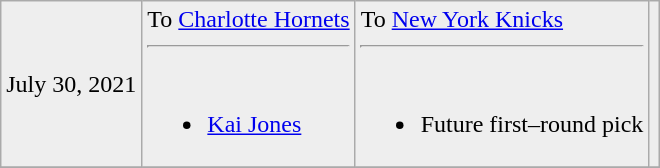<table class="wikitable sortable sortable" style="text-align: center">
<tr style="background:#eee;">
<td>July 30, 2021</td>
<td align="left" valign="top">To <a href='#'>Charlotte Hornets</a><hr><br><ul><li><a href='#'>Kai Jones</a></li></ul></td>
<td align="left" valign="top">To <a href='#'>New York Knicks</a><hr><br><ul><li>Future first–round pick</li></ul></td>
<td></td>
</tr>
<tr>
</tr>
</table>
